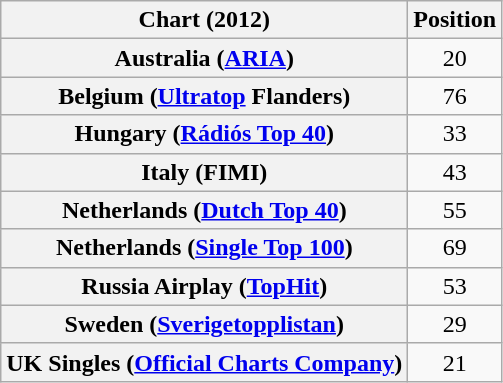<table class="wikitable sortable plainrowheaders">
<tr>
<th scope="col">Chart (2012)</th>
<th scope="col">Position</th>
</tr>
<tr>
<th scope="row">Australia (<a href='#'>ARIA</a>)</th>
<td align="center">20</td>
</tr>
<tr>
<th scope="row">Belgium (<a href='#'>Ultratop</a> Flanders)</th>
<td style="text-align:center;">76</td>
</tr>
<tr>
<th scope="row">Hungary (<a href='#'>Rádiós Top 40</a>)</th>
<td align="center">33</td>
</tr>
<tr>
<th scope="row">Italy (FIMI)</th>
<td style="text-align:center;">43</td>
</tr>
<tr>
<th scope="row">Netherlands (<a href='#'>Dutch Top 40</a>)</th>
<td style="text-align:center;">55</td>
</tr>
<tr>
<th scope="row">Netherlands (<a href='#'>Single Top 100</a>)</th>
<td style="text-align:center;">69</td>
</tr>
<tr>
<th scope="row">Russia Airplay (<a href='#'>TopHit</a>)</th>
<td style="text-align:center;">53</td>
</tr>
<tr>
<th scope="row">Sweden (<a href='#'>Sverigetopplistan</a>)</th>
<td style="text-align:center;">29</td>
</tr>
<tr>
<th scope="row">UK Singles (<a href='#'>Official Charts Company</a>)</th>
<td align="center">21</td>
</tr>
</table>
